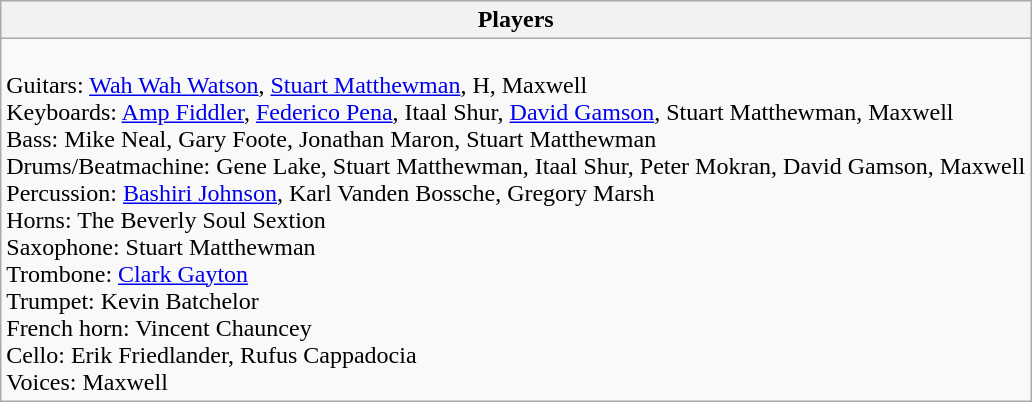<table class="wikitable">
<tr>
<th>Players</th>
</tr>
<tr>
<td><br>Guitars: <a href='#'>Wah Wah Watson</a>, <a href='#'>Stuart Matthewman</a>, H, Maxwell <br>Keyboards: <a href='#'>Amp Fiddler</a>, <a href='#'>Federico Pena</a>, Itaal Shur, <a href='#'>David Gamson</a>, Stuart Matthewman, Maxwell <br>Bass: Mike Neal, Gary Foote, Jonathan Maron, Stuart Matthewman <br>Drums/Beatmachine: Gene Lake, Stuart Matthewman, Itaal Shur, Peter Mokran, David Gamson, Maxwell <br>Percussion: <a href='#'>Bashiri Johnson</a>, Karl Vanden Bossche, Gregory Marsh <br>Horns: The Beverly Soul Sextion <br>Saxophone: Stuart Matthewman <br>Trombone: <a href='#'>Clark Gayton</a> <br>Trumpet: Kevin Batchelor <br>French horn: Vincent Chauncey <br>Cello: Erik Friedlander, Rufus Cappadocia <br>Voices: Maxwell</td>
</tr>
</table>
